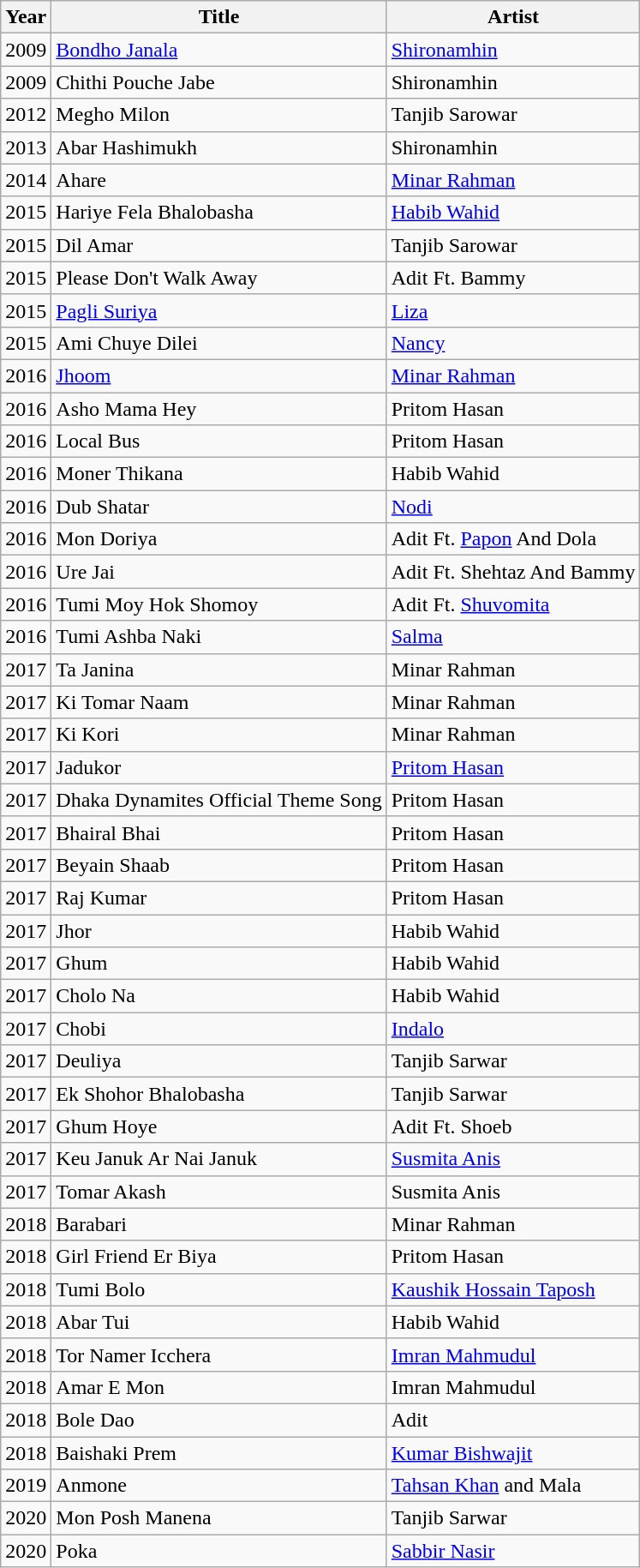<table class="wikitable">
<tr>
<th>Year</th>
<th>Title</th>
<th>Artist</th>
</tr>
<tr>
<td>2009</td>
<td><a href='#'>Bondho Janala</a></td>
<td><a href='#'>Shironamhin</a></td>
</tr>
<tr>
<td>2009</td>
<td>Chithi Pouche Jabe</td>
<td>Shironamhin</td>
</tr>
<tr>
<td>2012</td>
<td>Megho Milon</td>
<td>Tanjib Sarowar</td>
</tr>
<tr>
<td>2013</td>
<td>Abar Hashimukh</td>
<td>Shironamhin</td>
</tr>
<tr>
<td>2014</td>
<td>Ahare</td>
<td><a href='#'>Minar Rahman</a></td>
</tr>
<tr>
<td>2015</td>
<td>Hariye Fela Bhalobasha</td>
<td><a href='#'>Habib Wahid</a></td>
</tr>
<tr>
<td>2015</td>
<td>Dil Amar</td>
<td>Tanjib Sarowar</td>
</tr>
<tr>
<td>2015</td>
<td>Please Don't Walk Away</td>
<td>Adit Ft. Bammy</td>
</tr>
<tr>
<td>2015</td>
<td><a href='#'>Pagli Suriya</a></td>
<td><a href='#'>Liza</a></td>
</tr>
<tr>
<td>2015</td>
<td>Ami Chuye Dilei</td>
<td><a href='#'>Nancy</a></td>
</tr>
<tr>
<td>2016</td>
<td><a href='#'>Jhoom</a></td>
<td><a href='#'>Minar Rahman</a></td>
</tr>
<tr>
<td>2016</td>
<td>Asho Mama Hey</td>
<td>Pritom Hasan</td>
</tr>
<tr>
<td>2016</td>
<td>Local Bus</td>
<td>Pritom Hasan</td>
</tr>
<tr>
<td>2016</td>
<td>Moner Thikana</td>
<td>Habib Wahid</td>
</tr>
<tr>
<td>2016</td>
<td>Dub Shatar</td>
<td><a href='#'>Nodi</a></td>
</tr>
<tr>
<td>2016</td>
<td>Mon Doriya</td>
<td>Adit Ft. <a href='#'>Papon</a> And Dola</td>
</tr>
<tr>
<td>2016</td>
<td>Ure Jai</td>
<td>Adit Ft. Shehtaz And Bammy</td>
</tr>
<tr>
<td>2016</td>
<td>Tumi Moy Hok Shomoy</td>
<td>Adit Ft. <a href='#'>Shuvomita</a></td>
</tr>
<tr>
<td>2016</td>
<td>Tumi Ashba Naki</td>
<td><a href='#'>Salma</a></td>
</tr>
<tr>
<td>2017</td>
<td>Ta Janina</td>
<td>Minar Rahman</td>
</tr>
<tr>
<td>2017</td>
<td>Ki Tomar Naam</td>
<td>Minar Rahman</td>
</tr>
<tr>
<td>2017</td>
<td>Ki Kori</td>
<td>Minar Rahman</td>
</tr>
<tr>
<td>2017</td>
<td>Jadukor</td>
<td><a href='#'>Pritom Hasan</a></td>
</tr>
<tr>
<td>2017</td>
<td>Dhaka Dynamites Official Theme Song</td>
<td>Pritom Hasan</td>
</tr>
<tr>
<td>2017</td>
<td>Bhairal Bhai</td>
<td>Pritom Hasan</td>
</tr>
<tr>
<td>2017</td>
<td>Beyain Shaab</td>
<td>Pritom Hasan</td>
</tr>
<tr>
<td>2017</td>
<td>Raj Kumar</td>
<td>Pritom Hasan</td>
</tr>
<tr>
<td>2017</td>
<td>Jhor</td>
<td>Habib Wahid</td>
</tr>
<tr>
<td>2017</td>
<td>Ghum</td>
<td>Habib Wahid</td>
</tr>
<tr>
<td>2017</td>
<td>Cholo Na</td>
<td>Habib Wahid</td>
</tr>
<tr>
<td>2017</td>
<td>Chobi</td>
<td><a href='#'>Indalo</a></td>
</tr>
<tr>
<td>2017</td>
<td>Deuliya</td>
<td>Tanjib Sarwar</td>
</tr>
<tr>
<td>2017</td>
<td>Ek Shohor Bhalobasha</td>
<td>Tanjib Sarwar</td>
</tr>
<tr>
<td>2017</td>
<td>Ghum Hoye</td>
<td>Adit Ft. Shoeb</td>
</tr>
<tr>
<td>2017</td>
<td>Keu Januk Ar Nai Januk</td>
<td><a href='#'>Susmita Anis</a></td>
</tr>
<tr>
<td>2017</td>
<td>Tomar Akash</td>
<td>Susmita Anis</td>
</tr>
<tr>
<td>2018</td>
<td>Barabari</td>
<td>Minar Rahman</td>
</tr>
<tr>
<td>2018</td>
<td>Girl Friend Er Biya</td>
<td>Pritom Hasan</td>
</tr>
<tr>
<td>2018</td>
<td>Tumi Bolo</td>
<td><a href='#'>Kaushik Hossain Taposh</a></td>
</tr>
<tr>
<td>2018</td>
<td>Abar Tui</td>
<td>Habib Wahid</td>
</tr>
<tr>
<td>2018</td>
<td>Tor Namer Icchera</td>
<td><a href='#'>Imran Mahmudul</a></td>
</tr>
<tr>
<td>2018</td>
<td>Amar E Mon</td>
<td>Imran Mahmudul</td>
</tr>
<tr>
<td>2018</td>
<td>Bole Dao</td>
<td>Adit</td>
</tr>
<tr>
<td>2018</td>
<td>Baishaki Prem</td>
<td><a href='#'>Kumar Bishwajit</a></td>
</tr>
<tr>
<td>2019</td>
<td>Anmone</td>
<td><a href='#'>Tahsan Khan</a> and Mala</td>
</tr>
<tr>
<td>2020</td>
<td>Mon Posh Manena</td>
<td>Tanjib Sarwar</td>
</tr>
<tr>
<td>2020</td>
<td>Poka</td>
<td><a href='#'>Sabbir Nasir</a></td>
</tr>
</table>
